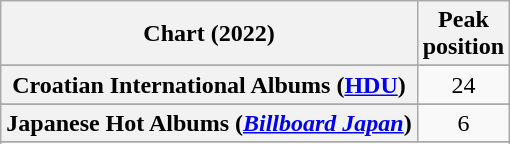<table class="wikitable sortable plainrowheaders" style="text-align:center">
<tr>
<th scope="col">Chart (2022)</th>
<th scope="col">Peak<br>position</th>
</tr>
<tr>
</tr>
<tr>
</tr>
<tr>
</tr>
<tr>
</tr>
<tr>
</tr>
<tr>
<th scope="row">Croatian International Albums (<a href='#'>HDU</a>)</th>
<td>24</td>
</tr>
<tr>
</tr>
<tr>
</tr>
<tr>
</tr>
<tr>
</tr>
<tr>
</tr>
<tr>
</tr>
<tr>
</tr>
<tr>
</tr>
<tr>
<th scope="row">Japanese Hot Albums (<em><a href='#'>Billboard Japan</a></em>)</th>
<td>6</td>
</tr>
<tr>
</tr>
<tr>
</tr>
<tr>
</tr>
<tr>
</tr>
<tr>
</tr>
<tr>
</tr>
<tr>
</tr>
<tr>
</tr>
<tr>
</tr>
<tr>
</tr>
</table>
